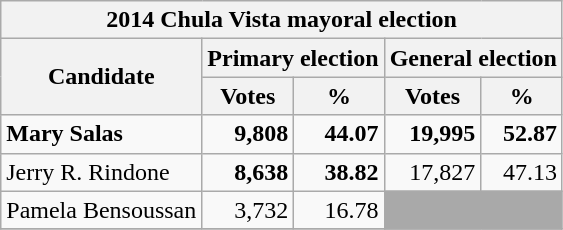<table class=wikitable>
<tr>
<th colspan=5>2014 Chula Vista mayoral election</th>
</tr>
<tr>
<th colspan=1 rowspan=2>Candidate</th>
<th colspan=2><strong>Primary election</strong></th>
<th colspan=2><strong>General election</strong></th>
</tr>
<tr>
<th>Votes</th>
<th>%</th>
<th>Votes</th>
<th>%</th>
</tr>
<tr>
<td><strong>Mary Salas</strong></td>
<td align="right"><strong>9,808</strong></td>
<td align="right"><strong>44.07</strong></td>
<td align="right"><strong>19,995</strong></td>
<td align="right"><strong>52.87</strong></td>
</tr>
<tr>
<td>Jerry R. Rindone</td>
<td align="right"><strong>8,638</strong></td>
<td align="right"><strong>38.82</strong></td>
<td align="right">17,827</td>
<td align="right">47.13</td>
</tr>
<tr>
<td>Pamela Bensoussan</td>
<td align="right">3,732</td>
<td align="right">16.78</td>
<td colspan=2 bgcolor=darkgray></td>
</tr>
<tr>
</tr>
</table>
